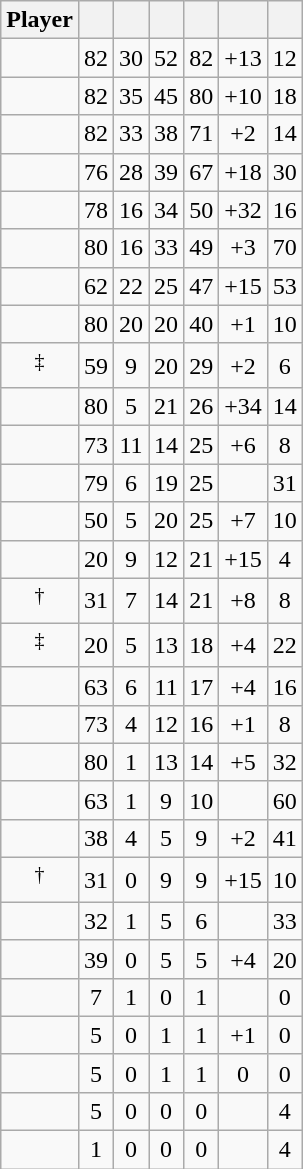<table class="wikitable sortable" style="text-align:center;">
<tr>
<th>Player</th>
<th></th>
<th></th>
<th></th>
<th></th>
<th data-sort-type="number"></th>
<th></th>
</tr>
<tr>
<td></td>
<td>82</td>
<td>30</td>
<td>52</td>
<td>82</td>
<td>+13</td>
<td>12</td>
</tr>
<tr>
<td></td>
<td>82</td>
<td>35</td>
<td>45</td>
<td>80</td>
<td>+10</td>
<td>18</td>
</tr>
<tr>
<td></td>
<td>82</td>
<td>33</td>
<td>38</td>
<td>71</td>
<td>+2</td>
<td>14</td>
</tr>
<tr>
<td></td>
<td>76</td>
<td>28</td>
<td>39</td>
<td>67</td>
<td>+18</td>
<td>30</td>
</tr>
<tr>
<td></td>
<td>78</td>
<td>16</td>
<td>34</td>
<td>50</td>
<td>+32</td>
<td>16</td>
</tr>
<tr>
<td></td>
<td>80</td>
<td>16</td>
<td>33</td>
<td>49</td>
<td>+3</td>
<td>70</td>
</tr>
<tr>
<td></td>
<td>62</td>
<td>22</td>
<td>25</td>
<td>47</td>
<td>+15</td>
<td>53</td>
</tr>
<tr>
<td></td>
<td>80</td>
<td>20</td>
<td>20</td>
<td>40</td>
<td>+1</td>
<td>10</td>
</tr>
<tr>
<td><sup>‡</sup></td>
<td>59</td>
<td>9</td>
<td>20</td>
<td>29</td>
<td>+2</td>
<td>6</td>
</tr>
<tr>
<td></td>
<td>80</td>
<td>5</td>
<td>21</td>
<td>26</td>
<td>+34</td>
<td>14</td>
</tr>
<tr>
<td></td>
<td>73</td>
<td>11</td>
<td>14</td>
<td>25</td>
<td>+6</td>
<td>8</td>
</tr>
<tr>
<td></td>
<td>79</td>
<td>6</td>
<td>19</td>
<td>25</td>
<td></td>
<td>31</td>
</tr>
<tr>
<td></td>
<td>50</td>
<td>5</td>
<td>20</td>
<td>25</td>
<td>+7</td>
<td>10</td>
</tr>
<tr>
<td></td>
<td>20</td>
<td>9</td>
<td>12</td>
<td>21</td>
<td>+15</td>
<td>4</td>
</tr>
<tr>
<td><sup>†</sup></td>
<td>31</td>
<td>7</td>
<td>14</td>
<td>21</td>
<td>+8</td>
<td>8</td>
</tr>
<tr>
<td><sup>‡</sup></td>
<td>20</td>
<td>5</td>
<td>13</td>
<td>18</td>
<td>+4</td>
<td>22</td>
</tr>
<tr>
<td></td>
<td>63</td>
<td>6</td>
<td>11</td>
<td>17</td>
<td>+4</td>
<td>16</td>
</tr>
<tr>
<td></td>
<td>73</td>
<td>4</td>
<td>12</td>
<td>16</td>
<td>+1</td>
<td>8</td>
</tr>
<tr>
<td></td>
<td>80</td>
<td>1</td>
<td>13</td>
<td>14</td>
<td>+5</td>
<td>32</td>
</tr>
<tr>
<td></td>
<td>63</td>
<td>1</td>
<td>9</td>
<td>10</td>
<td></td>
<td>60</td>
</tr>
<tr>
<td></td>
<td>38</td>
<td>4</td>
<td>5</td>
<td>9</td>
<td>+2</td>
<td>41</td>
</tr>
<tr>
<td><sup>†</sup></td>
<td>31</td>
<td>0</td>
<td>9</td>
<td>9</td>
<td>+15</td>
<td>10</td>
</tr>
<tr>
<td></td>
<td>32</td>
<td>1</td>
<td>5</td>
<td>6</td>
<td></td>
<td>33</td>
</tr>
<tr>
<td></td>
<td>39</td>
<td>0</td>
<td>5</td>
<td>5</td>
<td>+4</td>
<td>20</td>
</tr>
<tr>
<td></td>
<td>7</td>
<td>1</td>
<td>0</td>
<td>1</td>
<td></td>
<td>0</td>
</tr>
<tr>
<td></td>
<td>5</td>
<td>0</td>
<td>1</td>
<td>1</td>
<td>+1</td>
<td>0</td>
</tr>
<tr>
<td></td>
<td>5</td>
<td>0</td>
<td>1</td>
<td>1</td>
<td>0</td>
<td>0</td>
</tr>
<tr>
<td></td>
<td>5</td>
<td>0</td>
<td>0</td>
<td>0</td>
<td></td>
<td>4</td>
</tr>
<tr>
<td></td>
<td>1</td>
<td>0</td>
<td>0</td>
<td>0</td>
<td></td>
<td>4</td>
</tr>
</table>
